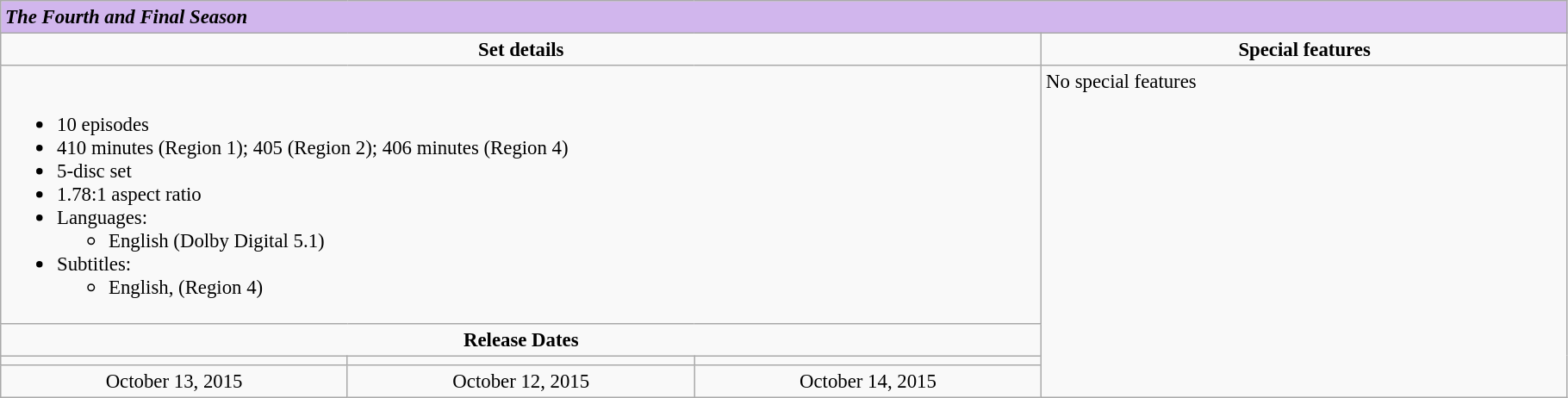<table class="wikitable" width="96%" style="font-size: 95%;">
<tr style="background:#D1B6ED;">
<td colspan="6"><strong><em>The Fourth and Final Season</em></strong></td>
</tr>
<tr>
<td align="center" width="300" colspan="3"><strong>Set details</strong></td>
<td width="400" align="center"><strong>Special features</strong></td>
</tr>
<tr valign="top">
<td colspan="3" align="left" width="300"><br><ul><li>10 episodes</li><li>410 minutes (Region 1); 405 (Region 2); 406 minutes (Region 4)</li><li>5-disc set</li><li>1.78:1 aspect ratio</li><li>Languages:<ul><li>English (Dolby Digital 5.1)</li></ul></li><li>Subtitles:<ul><li>English, (Region 4)</li></ul></li></ul></td>
<td rowspan="4" align="left" width="400">No special features</td>
</tr>
<tr>
<td colspan="3" align="center"><strong>Release Dates</strong></td>
</tr>
<tr>
<td align="center"></td>
<td align="center"></td>
<td align="center"></td>
</tr>
<tr>
<td align="center">October 13, 2015</td>
<td align="center">October 12, 2015</td>
<td align="center">October 14, 2015</td>
</tr>
</table>
